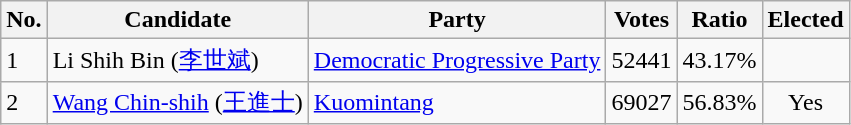<table class=wikitable>
<tr>
<th>No.</th>
<th>Candidate</th>
<th>Party</th>
<th>Votes</th>
<th>Ratio</th>
<th>Elected</th>
</tr>
<tr>
<td>1</td>
<td>Li Shih Bin  (<a href='#'>李世斌</a>)</td>
<td><a href='#'>Democratic Progressive Party</a></td>
<td>52441</td>
<td>43.17%</td>
<td></td>
</tr>
<tr>
<td>2</td>
<td><a href='#'>Wang Chin-shih</a> (<a href='#'>王進士</a>)</td>
<td><a href='#'>Kuomintang</a></td>
<td>69027</td>
<td>56.83%</td>
<td style="text-align:center;">Yes</td>
</tr>
</table>
